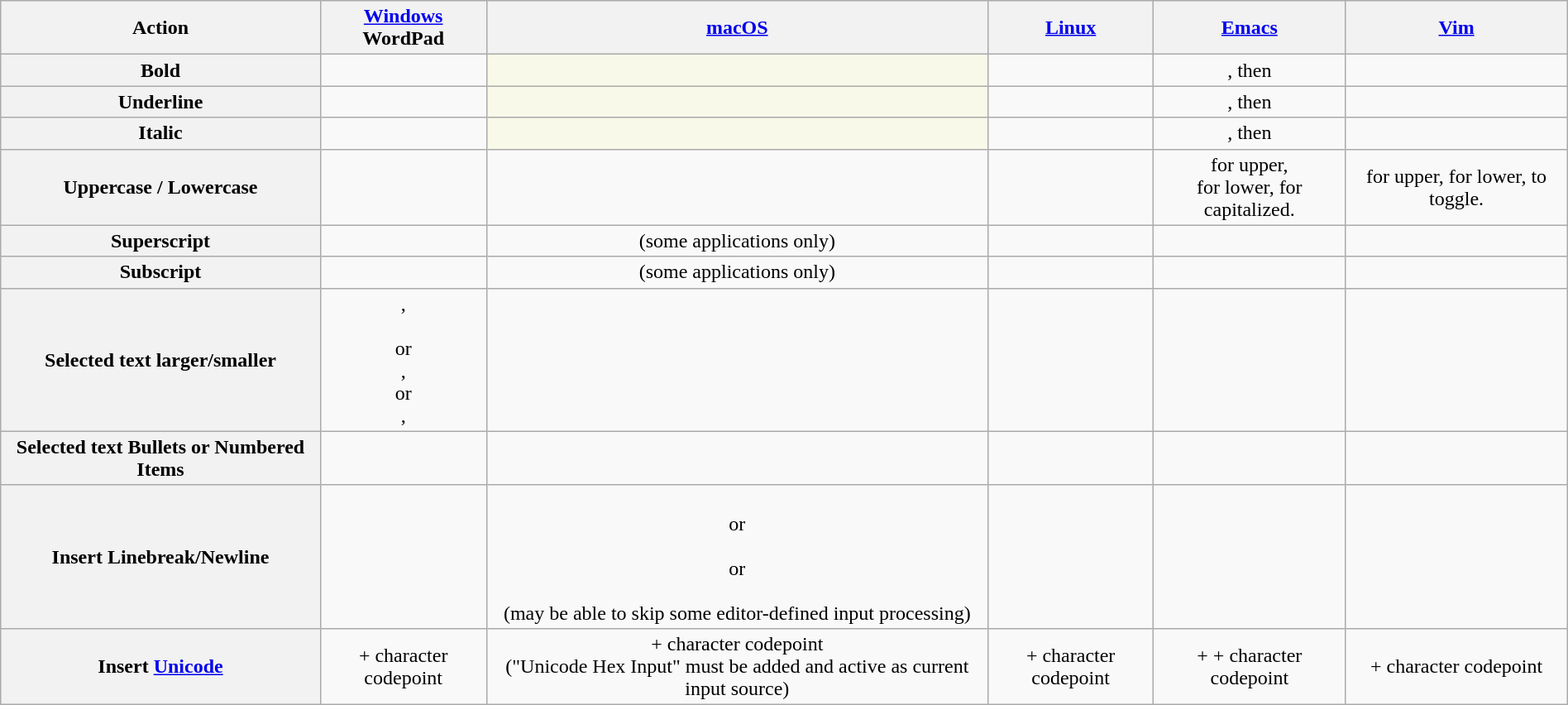<table class="wikitable" style="width: 100%; text-align: center;">
<tr>
<th scope="col">Action</th>
<th scope="col"><a href='#'>Windows</a> WordPad</th>
<th scope="col"><a href='#'>macOS</a></th>
<th scope="col"><a href='#'>Linux</a></th>
<th scope="col"><a href='#'>Emacs</a></th>
<th scope="col"><a href='#'>Vim</a></th>
</tr>
<tr>
<th scope="row">Bold</th>
<td></td>
<td style="background: #f9f9e9;"></td>
<td></td>
<td>, then </td>
<td></td>
</tr>
<tr>
<th scope="row">Underline</th>
<td></td>
<td style="background: #f9f9e9;"></td>
<td></td>
<td>, then </td>
<td></td>
</tr>
<tr>
<th scope="row">Italic</th>
<td></td>
<td style="background: #f9f9e9;"></td>
<td></td>
<td>, then </td>
<td></td>
</tr>
<tr>
<th scope="row">Uppercase / Lowercase</th>
<td></td>
<td></td>
<td></td>
<td> for upper,<br> for lower,
 for capitalized.</td>
<td> for upper,  for lower,  to toggle.</td>
</tr>
<tr>
<th scope="row">Superscript</th>
<td></td>
<td> (some applications only)</td>
<td></td>
<td></td>
<td></td>
</tr>
<tr>
<th scope="row">Subscript</th>
<td></td>
<td> (some applications only)</td>
<td></td>
<td></td>
<td></td>
</tr>
<tr>
<th scope="row">Selected text larger/smaller</th>
<td>, <br><br>or<br>
, <br>or<br>, </td>
<td><br></td>
<td></td>
<td></td>
<td></td>
</tr>
<tr>
<th scope="row">Selected text Bullets or Numbered Items</th>
<td></td>
<td></td>
<td></td>
<td></td>
<td></td>
</tr>
<tr>
<th scope="row">Insert Linebreak/Newline</th>
<td></td>
<td><br>or<br>

<br>or<br>
<br>(may be able to skip some editor-defined input processing)</td>
<td></td>
<td></td>
<td></td>
</tr>
<tr>
<th scope="row">Insert <a href='#'>Unicode</a></th>
<td> + character codepoint</td>
<td> + character codepoint<br>("Unicode Hex Input" must be added and active as current input source)</td>
<td> + character codepoint</td>
<td>+ + character codepoint</td>
<td> + character codepoint</td>
</tr>
</table>
